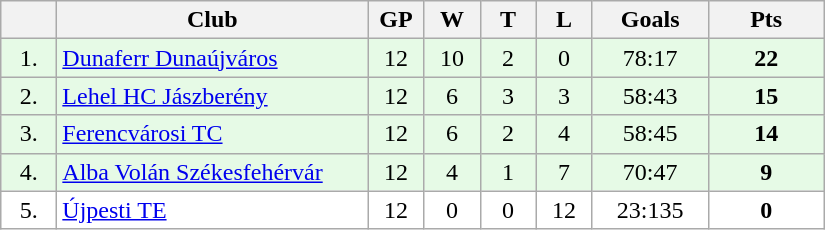<table class="wikitable">
<tr>
<th width="30"></th>
<th width="200">Club</th>
<th width="30">GP</th>
<th width="30">W</th>
<th width="30">T</th>
<th width="30">L</th>
<th width="70">Goals</th>
<th width="70">Pts</th>
</tr>
<tr bgcolor="#e6fae6" align="center">
<td>1.</td>
<td align="left"><a href='#'>Dunaferr Dunaújváros</a></td>
<td>12</td>
<td>10</td>
<td>2</td>
<td>0</td>
<td>78:17</td>
<td><strong>22</strong></td>
</tr>
<tr bgcolor="#e6fae6" align="center">
<td>2.</td>
<td align="left"><a href='#'>Lehel HC Jászberény</a></td>
<td>12</td>
<td>6</td>
<td>3</td>
<td>3</td>
<td>58:43</td>
<td><strong>15</strong></td>
</tr>
<tr bgcolor="#e6fae6" align="center">
<td>3.</td>
<td align="left"><a href='#'>Ferencvárosi TC</a></td>
<td>12</td>
<td>6</td>
<td>2</td>
<td>4</td>
<td>58:45</td>
<td><strong>14</strong></td>
</tr>
<tr bgcolor="#e6fae6" align="center">
<td>4.</td>
<td align="left"><a href='#'>Alba Volán Székesfehérvár</a></td>
<td>12</td>
<td>4</td>
<td>1</td>
<td>7</td>
<td>70:47</td>
<td><strong>9</strong></td>
</tr>
<tr bgcolor="#FFFFFF" align="center">
<td>5.</td>
<td align="left"><a href='#'>Újpesti TE</a></td>
<td>12</td>
<td>0</td>
<td>0</td>
<td>12</td>
<td>23:135</td>
<td><strong>0</strong></td>
</tr>
</table>
